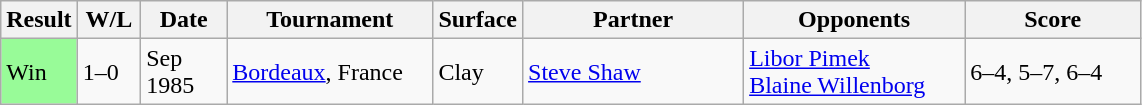<table class="sortable wikitable">
<tr>
<th style="width:40px">Result</th>
<th style="width:35px" class="unsortable">W/L</th>
<th style="width:50px">Date</th>
<th style="width:130px">Tournament</th>
<th style="width:50px">Surface</th>
<th style="width:140px">Partner</th>
<th style="width:140px">Opponents</th>
<th style="width:110px" class="unsortable">Score</th>
</tr>
<tr>
<td style="background:#98fb98;">Win</td>
<td>1–0</td>
<td>Sep 1985</td>
<td><a href='#'>Bordeaux</a>, France</td>
<td>Clay</td>
<td> <a href='#'>Steve Shaw</a></td>
<td> <a href='#'>Libor Pimek</a><br> <a href='#'>Blaine Willenborg</a></td>
<td>6–4, 5–7, 6–4</td>
</tr>
</table>
